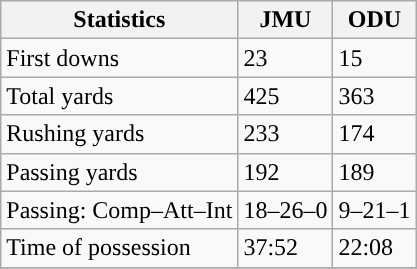<table class="wikitable" style="float: left;">
<tr>
<th>Statistics</th>
<th>JMU</th>
<th>ODU</th>
</tr>
<tr>
<td>First downs</td>
<td>23</td>
<td>15</td>
</tr>
<tr>
<td>Total yards</td>
<td>425</td>
<td>363</td>
</tr>
<tr>
<td>Rushing yards</td>
<td>233</td>
<td>174</td>
</tr>
<tr>
<td>Passing yards</td>
<td>192</td>
<td>189</td>
</tr>
<tr>
<td>Passing: Comp–Att–Int</td>
<td>18–26–0</td>
<td>9–21–1</td>
</tr>
<tr>
<td>Time of possession</td>
<td>37:52</td>
<td>22:08</td>
</tr>
<tr>
</tr>
</table>
